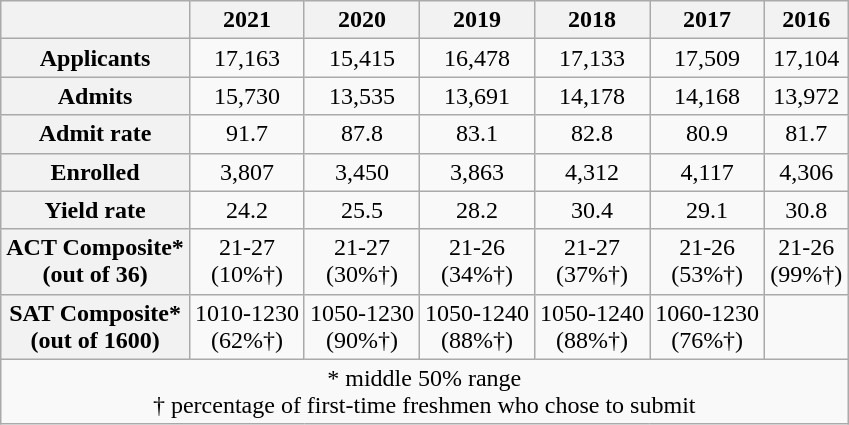<table class="wikitable" style="text-align:center; float:left; margin:10px;">
<tr>
<th></th>
<th>2021</th>
<th>2020</th>
<th>2019</th>
<th>2018</th>
<th>2017</th>
<th>2016</th>
</tr>
<tr>
<th>Applicants</th>
<td>17,163</td>
<td>15,415</td>
<td>16,478</td>
<td>17,133</td>
<td>17,509</td>
<td>17,104</td>
</tr>
<tr>
<th>Admits</th>
<td>15,730</td>
<td>13,535</td>
<td>13,691</td>
<td>14,178</td>
<td>14,168</td>
<td>13,972</td>
</tr>
<tr>
<th>Admit rate</th>
<td>91.7</td>
<td>87.8</td>
<td>83.1</td>
<td>82.8</td>
<td>80.9</td>
<td>81.7</td>
</tr>
<tr>
<th>Enrolled</th>
<td>3,807</td>
<td>3,450</td>
<td>3,863</td>
<td>4,312</td>
<td>4,117</td>
<td>4,306</td>
</tr>
<tr>
<th>Yield rate</th>
<td>24.2</td>
<td>25.5</td>
<td>28.2</td>
<td>30.4</td>
<td>29.1</td>
<td>30.8</td>
</tr>
<tr>
<th>ACT Composite*<br>(out of 36)</th>
<td>21-27<br>(10%†)</td>
<td>21-27<br>(30%†)</td>
<td>21-26<br>(34%†)</td>
<td>21-27<br>(37%†)</td>
<td>21-26<br>(53%†)</td>
<td>21-26<br>(99%†)</td>
</tr>
<tr>
<th>SAT Composite*<br>(out of 1600)</th>
<td>1010-1230<br>(62%†)</td>
<td>1050-1230<br>(90%†)</td>
<td>1050-1240<br>(88%†)</td>
<td>1050-1240<br>(88%†)</td>
<td>1060-1230<br>(76%†)</td>
<td></td>
</tr>
<tr>
<td colspan=7>* middle 50% range<br> † percentage of first-time freshmen who chose to submit</td>
</tr>
</table>
